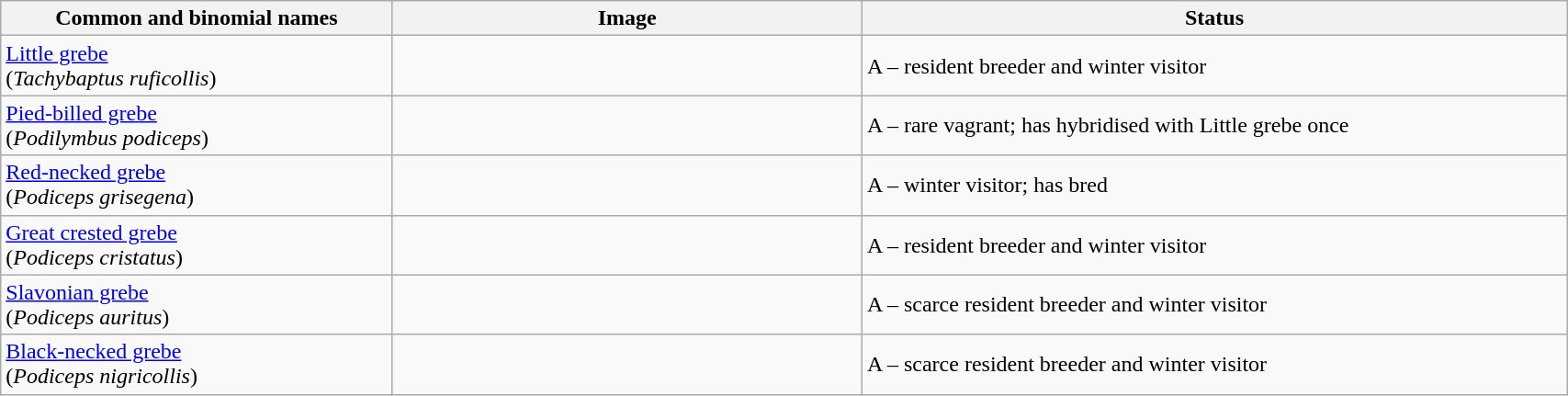<table width=90% class="wikitable">
<tr>
<th width=25%>Common and binomial names</th>
<th width=30%>Image</th>
<th width=45%>Status</th>
</tr>
<tr>
<td><a href='#'>Little grebe</a><br>(<em>Tachybaptus ruficollis</em>)</td>
<td></td>
<td>A – resident breeder and winter visitor</td>
</tr>
<tr>
<td><a href='#'>Pied-billed grebe</a><br>(<em>Podilymbus podiceps</em>)</td>
<td></td>
<td>A – rare vagrant; has hybridised with Little grebe once</td>
</tr>
<tr>
<td><a href='#'>Red-necked grebe</a><br>(<em>Podiceps grisegena</em>)</td>
<td></td>
<td>A – winter visitor; has bred</td>
</tr>
<tr>
<td><a href='#'>Great crested grebe</a><br>(<em>Podiceps cristatus</em>)</td>
<td></td>
<td>A – resident breeder and winter visitor</td>
</tr>
<tr>
<td><a href='#'>Slavonian grebe</a><br>(<em>Podiceps auritus</em>)</td>
<td></td>
<td>A – scarce resident breeder and winter visitor</td>
</tr>
<tr>
<td><a href='#'>Black-necked grebe</a><br>(<em>Podiceps nigricollis</em>)</td>
<td></td>
<td>A – scarce resident breeder and winter visitor</td>
</tr>
</table>
